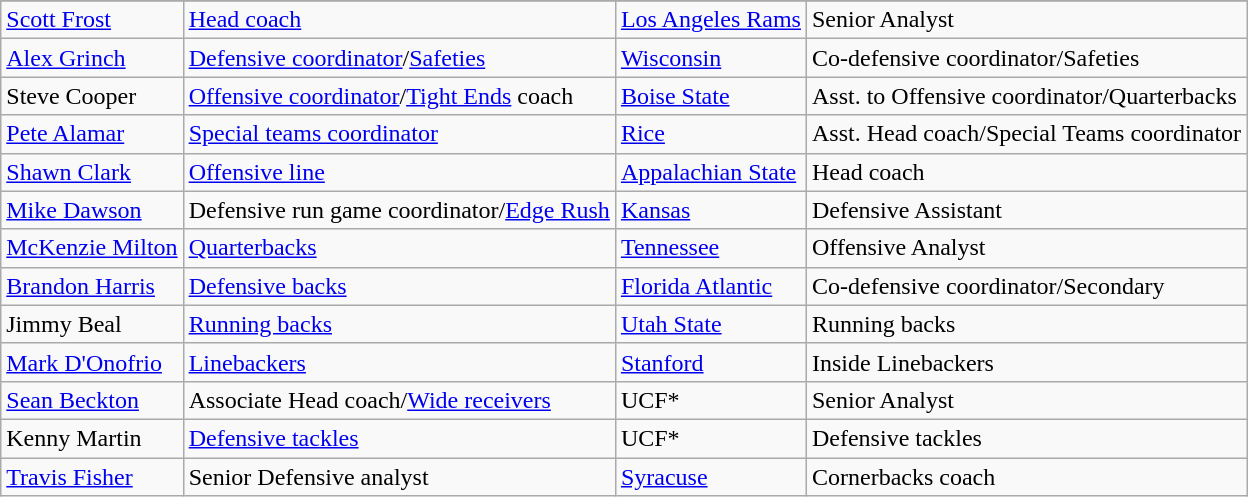<table class="wikitable">
<tr>
</tr>
<tr>
<td><a href='#'>Scott Frost</a></td>
<td><a href='#'>Head coach</a></td>
<td><a href='#'>Los Angeles Rams</a></td>
<td>Senior Analyst</td>
</tr>
<tr>
<td><a href='#'>Alex Grinch</a></td>
<td><a href='#'>Defensive coordinator</a>/<a href='#'>Safeties</a></td>
<td><a href='#'>Wisconsin</a></td>
<td>Co-defensive coordinator/Safeties</td>
</tr>
<tr>
<td>Steve Cooper</td>
<td><a href='#'>Offensive coordinator</a>/<a href='#'>Tight Ends</a> coach</td>
<td><a href='#'>Boise State</a></td>
<td>Asst. to Offensive coordinator/Quarterbacks</td>
</tr>
<tr>
<td><a href='#'>Pete Alamar</a></td>
<td><a href='#'>Special teams coordinator</a></td>
<td><a href='#'>Rice</a></td>
<td>Asst. Head coach/Special Teams coordinator</td>
</tr>
<tr>
<td><a href='#'>Shawn Clark</a></td>
<td><a href='#'>Offensive line</a></td>
<td><a href='#'>Appalachian State</a></td>
<td>Head coach</td>
</tr>
<tr>
<td><a href='#'>Mike Dawson</a></td>
<td>Defensive run game coordinator/<a href='#'>Edge Rush</a></td>
<td><a href='#'>Kansas</a></td>
<td>Defensive Assistant</td>
</tr>
<tr>
<td><a href='#'>McKenzie Milton</a></td>
<td><a href='#'>Quarterbacks</a></td>
<td><a href='#'>Tennessee</a></td>
<td>Offensive Analyst</td>
</tr>
<tr>
<td><a href='#'>Brandon Harris</a></td>
<td><a href='#'>Defensive backs</a></td>
<td><a href='#'>Florida Atlantic</a></td>
<td>Co-defensive coordinator/Secondary</td>
</tr>
<tr>
<td>Jimmy Beal</td>
<td><a href='#'>Running backs</a></td>
<td><a href='#'>Utah State</a></td>
<td>Running backs</td>
</tr>
<tr>
<td><a href='#'>Mark D'Onofrio</a></td>
<td><a href='#'>Linebackers</a></td>
<td><a href='#'>Stanford</a></td>
<td>Inside Linebackers</td>
</tr>
<tr>
<td><a href='#'>Sean Beckton</a></td>
<td>Associate Head coach/<a href='#'>Wide receivers</a></td>
<td>UCF*</td>
<td>Senior Analyst</td>
</tr>
<tr>
<td>Kenny Martin</td>
<td><a href='#'>Defensive tackles</a></td>
<td>UCF*</td>
<td>Defensive tackles</td>
</tr>
<tr>
<td><a href='#'>Travis Fisher</a></td>
<td>Senior Defensive analyst</td>
<td><a href='#'>Syracuse</a></td>
<td>Cornerbacks coach</td>
</tr>
</table>
